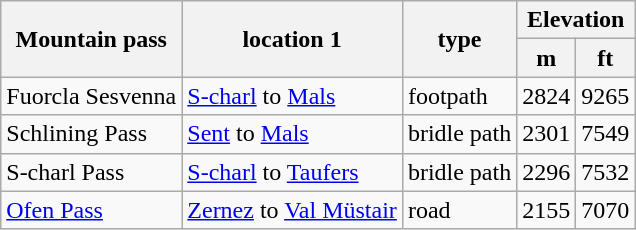<table class="wikitable sortable">
<tr>
<th rowspan=2>Mountain pass</th>
<th rowspan=2>location 1</th>
<th rowspan=2>type</th>
<th colspan=2>Elevation</th>
</tr>
<tr>
<th>m</th>
<th>ft</th>
</tr>
<tr>
<td>Fuorcla Sesvenna</td>
<td><a href='#'>S-charl</a> to <a href='#'>Mals</a></td>
<td>footpath</td>
<td>2824</td>
<td style="text-align:right">9265</td>
</tr>
<tr>
<td>Schlining Pass</td>
<td><a href='#'>Sent</a> to <a href='#'>Mals</a></td>
<td>bridle path</td>
<td>2301</td>
<td style="text-align:right">7549</td>
</tr>
<tr>
<td>S-charl Pass</td>
<td><a href='#'>S-charl</a> to <a href='#'>Taufers</a></td>
<td>bridle path</td>
<td>2296</td>
<td style="text-align:right">7532</td>
</tr>
<tr>
<td><a href='#'>Ofen Pass</a></td>
<td><a href='#'>Zernez</a> to <a href='#'>Val Müstair</a></td>
<td>road</td>
<td>2155</td>
<td style="text-align:right">7070</td>
</tr>
</table>
